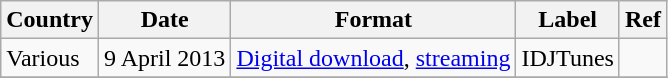<table class="wikitable plainrowheaders">
<tr>
<th scope="col">Country</th>
<th scope="col">Date</th>
<th scope="col">Format</th>
<th scope="col">Label</th>
<th scope="col">Ref</th>
</tr>
<tr>
<td>Various</td>
<td>9 April 2013</td>
<td><a href='#'>Digital download</a>, <a href='#'>streaming</a></td>
<td>IDJTunes</td>
<td></td>
</tr>
<tr>
</tr>
</table>
